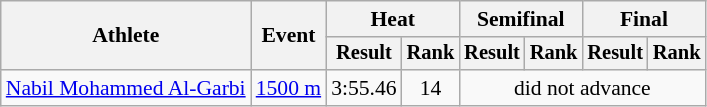<table class="wikitable" style="font-size:90%">
<tr>
<th rowspan="2">Athlete</th>
<th rowspan="2">Event</th>
<th colspan="2">Heat</th>
<th colspan="2">Semifinal</th>
<th colspan="2">Final</th>
</tr>
<tr style="font-size:95%">
<th>Result</th>
<th>Rank</th>
<th>Result</th>
<th>Rank</th>
<th>Result</th>
<th>Rank</th>
</tr>
<tr align=center>
<td align=left><a href='#'>Nabil Mohammed Al-Garbi</a></td>
<td align=left><a href='#'>1500 m</a></td>
<td>3:55.46</td>
<td>14</td>
<td colspan=4>did not advance</td>
</tr>
</table>
